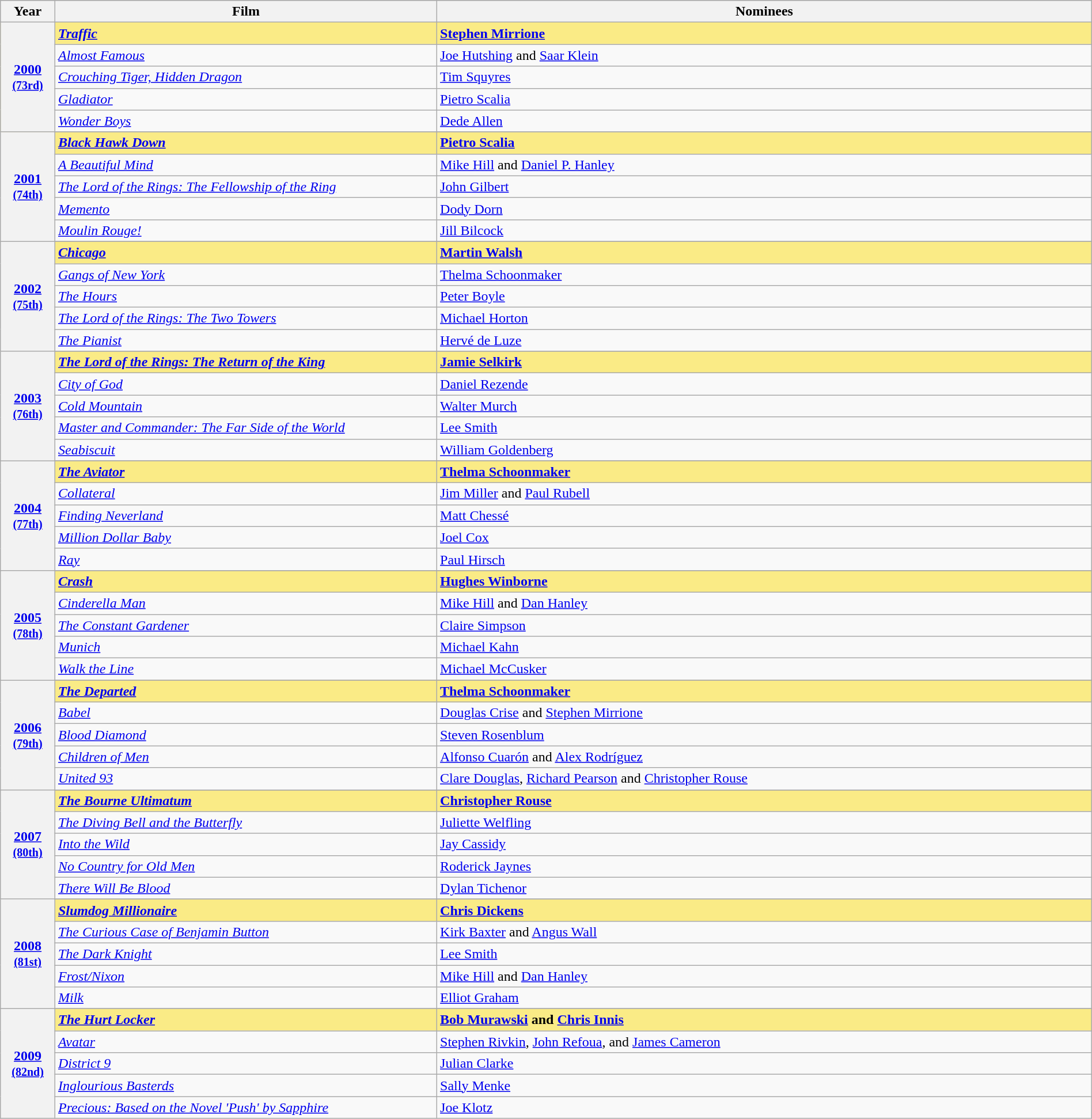<table class="wikitable" style="width:100%">
<tr bgcolor="#bebebe">
<th width="5%">Year</th>
<th width="35%">Film</th>
<th width="60%">Nominees</th>
</tr>
<tr style="background:#FAEB86">
<th rowspan="5"><a href='#'>2000</a><br><small><a href='#'>(73rd)</a></small></th>
<td><strong><em><a href='#'>Traffic</a></em></strong></td>
<td><strong><a href='#'>Stephen Mirrione</a></strong></td>
</tr>
<tr>
<td><em><a href='#'>Almost Famous</a></em></td>
<td><a href='#'>Joe Hutshing</a> and <a href='#'>Saar Klein</a></td>
</tr>
<tr>
<td><em><a href='#'>Crouching Tiger, Hidden Dragon</a></em></td>
<td><a href='#'>Tim Squyres</a></td>
</tr>
<tr>
<td><em><a href='#'>Gladiator</a></em></td>
<td><a href='#'>Pietro Scalia</a></td>
</tr>
<tr>
<td><em><a href='#'>Wonder Boys</a></em></td>
<td><a href='#'>Dede Allen</a></td>
</tr>
<tr>
<th rowspan="6" style="text-align:center"><a href='#'>2001</a><br><small><a href='#'>(74th)</a></small></th>
</tr>
<tr style="background:#FAEB86">
<td><strong><em><a href='#'>Black Hawk Down</a></em></strong></td>
<td><strong><a href='#'>Pietro Scalia</a></strong></td>
</tr>
<tr>
<td><em><a href='#'>A Beautiful Mind</a></em></td>
<td><a href='#'>Mike Hill</a> and <a href='#'>Daniel P. Hanley</a></td>
</tr>
<tr>
<td><em><a href='#'>The Lord of the Rings: The Fellowship of the Ring</a></em></td>
<td><a href='#'>John Gilbert</a></td>
</tr>
<tr>
<td><em><a href='#'>Memento</a></em></td>
<td><a href='#'>Dody Dorn</a></td>
</tr>
<tr>
<td><em><a href='#'>Moulin Rouge!</a></em></td>
<td><a href='#'>Jill Bilcock</a></td>
</tr>
<tr>
<th rowspan="6" style="text-align:center"><a href='#'>2002</a><br><small><a href='#'>(75th)</a></small></th>
</tr>
<tr style="background:#FAEB86">
<td><strong><em><a href='#'>Chicago</a></em></strong></td>
<td><strong><a href='#'>Martin Walsh</a></strong></td>
</tr>
<tr>
<td><em><a href='#'>Gangs of New York</a></em></td>
<td><a href='#'>Thelma Schoonmaker</a></td>
</tr>
<tr>
<td><em><a href='#'>The Hours</a></em></td>
<td><a href='#'>Peter Boyle</a></td>
</tr>
<tr>
<td><em><a href='#'>The Lord of the Rings: The Two Towers</a></em></td>
<td><a href='#'>Michael Horton</a></td>
</tr>
<tr>
<td><em><a href='#'>The Pianist</a></em></td>
<td><a href='#'>Hervé de Luze</a></td>
</tr>
<tr>
<th rowspan="6" style="text-align:center"><a href='#'>2003</a><br><small><a href='#'>(76th)</a></small></th>
</tr>
<tr style="background:#FAEB86">
<td><strong><em><a href='#'>The Lord of the Rings: The Return of the King</a></em></strong></td>
<td><strong><a href='#'>Jamie Selkirk</a></strong></td>
</tr>
<tr>
<td><em><a href='#'>City of God</a></em></td>
<td><a href='#'>Daniel Rezende</a></td>
</tr>
<tr>
<td><em><a href='#'>Cold Mountain</a></em></td>
<td><a href='#'>Walter Murch</a></td>
</tr>
<tr>
<td><em><a href='#'>Master and Commander: The Far Side of the World</a></em></td>
<td><a href='#'>Lee Smith</a></td>
</tr>
<tr>
<td><em><a href='#'>Seabiscuit</a></em></td>
<td><a href='#'>William Goldenberg</a></td>
</tr>
<tr>
<th rowspan="6" style="text-align:center"><a href='#'>2004</a><br><small><a href='#'>(77th)</a></small></th>
</tr>
<tr style="background:#FAEB86">
<td><strong><em><a href='#'>The Aviator</a></em></strong></td>
<td><strong><a href='#'>Thelma Schoonmaker</a></strong></td>
</tr>
<tr>
<td><em><a href='#'>Collateral</a></em></td>
<td><a href='#'>Jim Miller</a> and <a href='#'>Paul Rubell</a></td>
</tr>
<tr>
<td><em><a href='#'>Finding Neverland</a></em></td>
<td><a href='#'>Matt Chessé</a></td>
</tr>
<tr>
<td><em><a href='#'>Million Dollar Baby</a></em></td>
<td><a href='#'>Joel Cox</a></td>
</tr>
<tr>
<td><em><a href='#'>Ray</a></em></td>
<td><a href='#'>Paul Hirsch</a></td>
</tr>
<tr>
<th rowspan="6" style="text-align:center"><a href='#'>2005</a><br><small><a href='#'>(78th)</a></small></th>
</tr>
<tr style="background:#FAEB86">
<td><strong><em><a href='#'>Crash</a></em></strong></td>
<td><strong><a href='#'>Hughes Winborne</a></strong></td>
</tr>
<tr>
<td><em><a href='#'>Cinderella Man</a></em></td>
<td><a href='#'>Mike Hill</a> and <a href='#'>Dan Hanley</a></td>
</tr>
<tr>
<td><em><a href='#'>The Constant Gardener</a></em></td>
<td><a href='#'>Claire Simpson</a></td>
</tr>
<tr>
<td><em><a href='#'>Munich</a></em></td>
<td><a href='#'>Michael Kahn</a></td>
</tr>
<tr>
<td><em><a href='#'>Walk the Line</a></em></td>
<td><a href='#'>Michael McCusker</a></td>
</tr>
<tr>
<th rowspan="6" style="text-align:center"><a href='#'>2006</a><br><small><a href='#'>(79th)</a></small></th>
</tr>
<tr style="background:#FAEB86">
<td><strong><em><a href='#'>The Departed</a></em></strong></td>
<td><strong><a href='#'>Thelma Schoonmaker</a></strong></td>
</tr>
<tr>
<td><em><a href='#'>Babel</a></em></td>
<td><a href='#'>Douglas Crise</a> and <a href='#'>Stephen Mirrione</a></td>
</tr>
<tr>
<td><em><a href='#'>Blood Diamond</a></em></td>
<td><a href='#'>Steven Rosenblum</a></td>
</tr>
<tr>
<td><em><a href='#'>Children of Men</a></em></td>
<td><a href='#'>Alfonso Cuarón</a> and <a href='#'>Alex Rodríguez</a></td>
</tr>
<tr>
<td><em><a href='#'>United 93</a></em></td>
<td><a href='#'>Clare Douglas</a>, <a href='#'>Richard Pearson</a> and <a href='#'>Christopher Rouse</a></td>
</tr>
<tr>
<th rowspan="6" style="text-align:center"><a href='#'>2007</a><br><small><a href='#'>(80th)</a></small></th>
</tr>
<tr style="background:#FAEB86">
<td><strong><em><a href='#'>The Bourne Ultimatum</a></em></strong></td>
<td><strong><a href='#'>Christopher Rouse</a></strong></td>
</tr>
<tr>
<td><em><a href='#'>The Diving Bell and the Butterfly</a></em></td>
<td><a href='#'>Juliette Welfling</a></td>
</tr>
<tr>
<td><em><a href='#'>Into the Wild</a></em></td>
<td><a href='#'>Jay Cassidy</a></td>
</tr>
<tr>
<td><em><a href='#'>No Country for Old Men</a></em></td>
<td><a href='#'>Roderick Jaynes</a></td>
</tr>
<tr>
<td><em><a href='#'>There Will Be Blood</a></em></td>
<td><a href='#'>Dylan Tichenor</a></td>
</tr>
<tr>
<th rowspan="6" style="text-align:center"><a href='#'>2008</a><br><small><a href='#'>(81st)</a></small></th>
</tr>
<tr style="background:#FAEB86">
<td><strong><em><a href='#'>Slumdog Millionaire</a></em></strong></td>
<td><strong><a href='#'>Chris Dickens</a></strong></td>
</tr>
<tr>
<td><em><a href='#'>The Curious Case of Benjamin Button</a></em></td>
<td><a href='#'>Kirk Baxter</a> and <a href='#'>Angus Wall</a></td>
</tr>
<tr>
<td><em><a href='#'>The Dark Knight</a></em></td>
<td><a href='#'>Lee Smith</a></td>
</tr>
<tr>
<td><em><a href='#'>Frost/Nixon</a></em></td>
<td><a href='#'>Mike Hill</a> and <a href='#'>Dan Hanley</a></td>
</tr>
<tr>
<td><em><a href='#'>Milk</a></em></td>
<td><a href='#'>Elliot Graham</a></td>
</tr>
<tr>
<th rowspan="6" style="text-align:center"><a href='#'>2009</a><br><small><a href='#'>(82nd)</a></small></th>
</tr>
<tr style="background:#FAEB86">
<td><strong><em><a href='#'>The Hurt Locker</a></em></strong></td>
<td><strong><a href='#'>Bob Murawski</a> and <a href='#'>Chris Innis</a></strong></td>
</tr>
<tr>
<td><em><a href='#'>Avatar</a></em></td>
<td><a href='#'>Stephen Rivkin</a>, <a href='#'>John Refoua</a>, and <a href='#'>James Cameron</a></td>
</tr>
<tr>
<td><em><a href='#'>District 9</a></em></td>
<td><a href='#'>Julian Clarke</a></td>
</tr>
<tr>
<td><em><a href='#'>Inglourious Basterds</a></em></td>
<td><a href='#'>Sally Menke</a></td>
</tr>
<tr>
<td><em><a href='#'>Precious: Based on the Novel 'Push' by Sapphire</a></em></td>
<td><a href='#'>Joe Klotz</a></td>
</tr>
</table>
